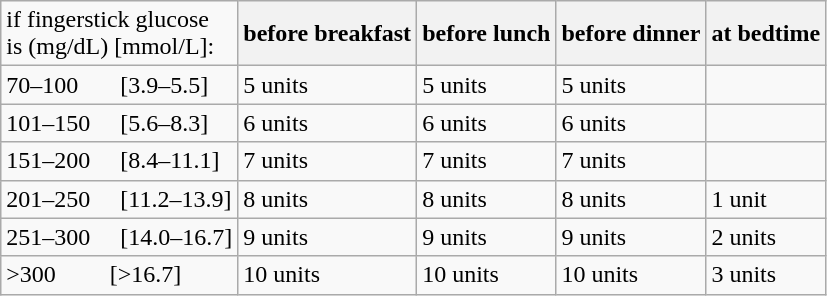<table class="wikitable">
<tr>
<td>if fingerstick glucose <br>is (mg/dL) [mmol/L]:</td>
<th>before breakfast</th>
<th>before lunch</th>
<th>before dinner</th>
<th>at bedtime</th>
</tr>
<tr>
<td>70–100       [3.9–5.5]</td>
<td>5 units</td>
<td>5 units</td>
<td>5 units</td>
<td></td>
</tr>
<tr>
<td>101–150     [5.6–8.3]</td>
<td>6 units</td>
<td>6 units</td>
<td>6 units</td>
<td></td>
</tr>
<tr>
<td>151–200     [8.4–11.1]</td>
<td>7 units</td>
<td>7 units</td>
<td>7 units</td>
<td></td>
</tr>
<tr>
<td>201–250     [11.2–13.9]</td>
<td>8 units</td>
<td>8 units</td>
<td>8 units</td>
<td>1 unit</td>
</tr>
<tr>
<td>251–300     [14.0–16.7]</td>
<td>9 units</td>
<td>9 units</td>
<td>9 units</td>
<td>2 units</td>
</tr>
<tr>
<td>>300         [>16.7]</td>
<td>10 units</td>
<td>10 units</td>
<td>10 units</td>
<td>3 units</td>
</tr>
</table>
